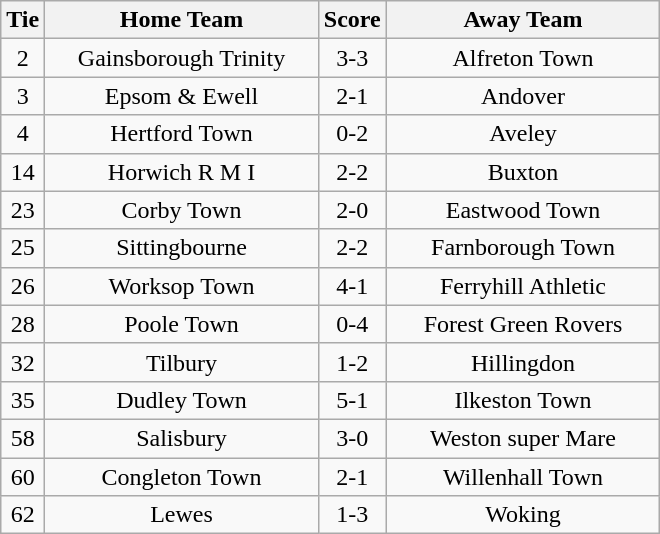<table class="wikitable" style="text-align:center;">
<tr>
<th width=20>Tie</th>
<th width=175>Home Team</th>
<th width=20>Score</th>
<th width=175>Away Team</th>
</tr>
<tr>
<td>2</td>
<td>Gainsborough Trinity</td>
<td>3-3</td>
<td>Alfreton Town</td>
</tr>
<tr>
<td>3</td>
<td>Epsom & Ewell</td>
<td>2-1</td>
<td>Andover</td>
</tr>
<tr>
<td>4</td>
<td>Hertford Town</td>
<td>0-2</td>
<td>Aveley</td>
</tr>
<tr>
<td>14</td>
<td>Horwich R M I</td>
<td>2-2</td>
<td>Buxton</td>
</tr>
<tr>
<td>23</td>
<td>Corby Town</td>
<td>2-0</td>
<td>Eastwood Town</td>
</tr>
<tr>
<td>25</td>
<td>Sittingbourne</td>
<td>2-2</td>
<td>Farnborough Town</td>
</tr>
<tr>
<td>26</td>
<td>Worksop Town</td>
<td>4-1</td>
<td>Ferryhill Athletic</td>
</tr>
<tr>
<td>28</td>
<td>Poole Town</td>
<td>0-4</td>
<td>Forest Green Rovers</td>
</tr>
<tr>
<td>32</td>
<td>Tilbury</td>
<td>1-2</td>
<td>Hillingdon</td>
</tr>
<tr>
<td>35</td>
<td>Dudley Town</td>
<td>5-1</td>
<td>Ilkeston Town</td>
</tr>
<tr>
<td>58</td>
<td>Salisbury</td>
<td>3-0</td>
<td>Weston super Mare</td>
</tr>
<tr>
<td>60</td>
<td>Congleton Town</td>
<td>2-1</td>
<td>Willenhall Town</td>
</tr>
<tr>
<td>62</td>
<td>Lewes</td>
<td>1-3</td>
<td>Woking</td>
</tr>
</table>
